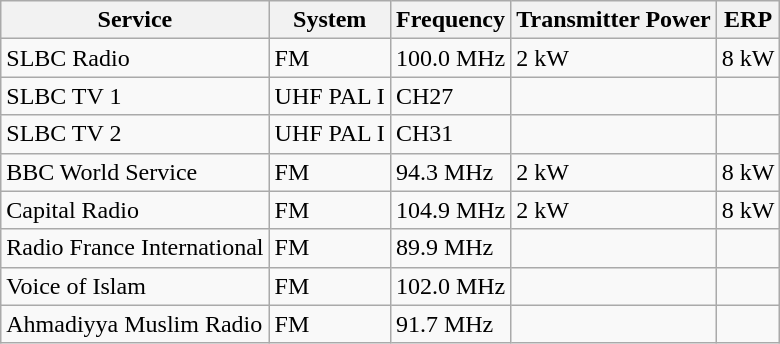<table class="wikitable">
<tr>
<th>Service</th>
<th>System</th>
<th>Frequency</th>
<th>Transmitter Power</th>
<th>ERP</th>
</tr>
<tr>
<td>SLBC Radio</td>
<td>FM</td>
<td>100.0 MHz</td>
<td>2 kW</td>
<td>8 kW</td>
</tr>
<tr>
<td>SLBC TV 1</td>
<td>UHF PAL I</td>
<td>CH27</td>
<td></td>
<td></td>
</tr>
<tr>
<td>SLBC TV 2</td>
<td>UHF PAL I</td>
<td>CH31</td>
<td></td>
<td></td>
</tr>
<tr>
<td>BBC World Service</td>
<td>FM</td>
<td>94.3 MHz</td>
<td>2 kW</td>
<td>8 kW</td>
</tr>
<tr>
<td>Capital Radio</td>
<td>FM</td>
<td>104.9 MHz</td>
<td>2 kW</td>
<td>8 kW</td>
</tr>
<tr>
<td>Radio France International</td>
<td>FM</td>
<td>89.9 MHz</td>
<td></td>
<td></td>
</tr>
<tr>
<td>Voice of Islam</td>
<td>FM</td>
<td>102.0 MHz</td>
<td></td>
<td></td>
</tr>
<tr>
<td>Ahmadiyya Muslim Radio</td>
<td>FM</td>
<td>91.7 MHz</td>
<td></td>
<td></td>
</tr>
</table>
